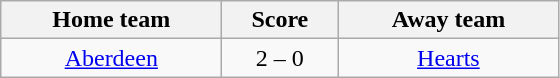<table class="wikitable" style="text-align: center">
<tr>
<th width=140>Home team</th>
<th width=70>Score</th>
<th width=140>Away team</th>
</tr>
<tr>
<td><a href='#'>Aberdeen</a></td>
<td>2 – 0</td>
<td><a href='#'>Hearts</a></td>
</tr>
</table>
